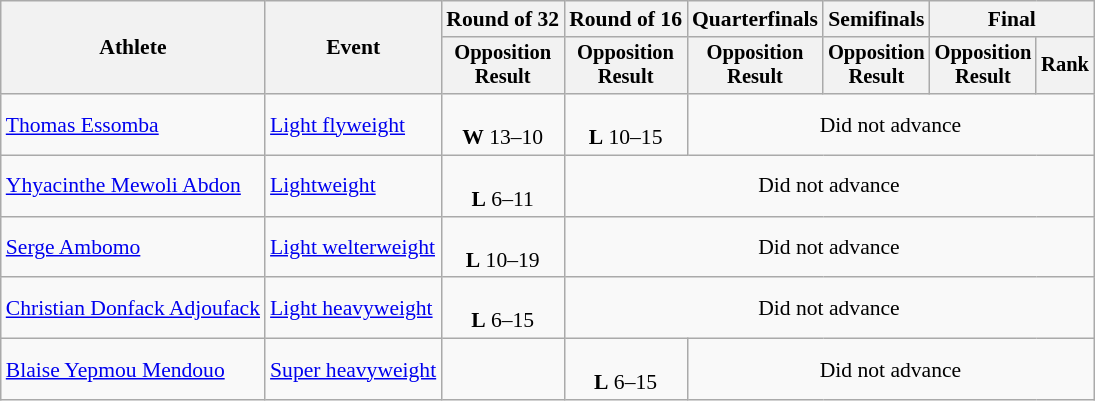<table class="wikitable" style="font-size:90%">
<tr>
<th rowspan=2>Athlete</th>
<th rowspan=2>Event</th>
<th>Round of 32</th>
<th>Round of 16</th>
<th>Quarterfinals</th>
<th>Semifinals</th>
<th colspan=2>Final</th>
</tr>
<tr style="font-size:95%">
<th>Opposition<br>Result</th>
<th>Opposition<br>Result</th>
<th>Opposition<br>Result</th>
<th>Opposition<br>Result</th>
<th>Opposition<br>Result</th>
<th>Rank</th>
</tr>
<tr align=center>
<td align=left><a href='#'>Thomas Essomba</a></td>
<td align=left><a href='#'>Light flyweight</a></td>
<td><br><strong>W</strong> 13–10</td>
<td><br><strong>L</strong> 10–15</td>
<td colspan=4>Did not advance</td>
</tr>
<tr align=center>
<td align=left><a href='#'>Yhyacinthe Mewoli Abdon</a></td>
<td align=left><a href='#'>Lightweight</a></td>
<td><br><strong>L</strong> 6–11</td>
<td colspan=5>Did not advance</td>
</tr>
<tr align=center>
<td align=left><a href='#'>Serge Ambomo</a></td>
<td align=left><a href='#'>Light welterweight</a></td>
<td><br><strong>L</strong> 10–19</td>
<td colspan=5>Did not advance</td>
</tr>
<tr align=center>
<td align=left><a href='#'>Christian Donfack Adjoufack</a></td>
<td align=left><a href='#'>Light heavyweight</a></td>
<td><br><strong>L</strong> 6–15</td>
<td colspan=5>Did not advance</td>
</tr>
<tr align=center>
<td align=left><a href='#'>Blaise Yepmou Mendouo</a></td>
<td align=left><a href='#'>Super heavyweight</a></td>
<td></td>
<td><br><strong>L</strong> 6–15</td>
<td colspan=4>Did not advance</td>
</tr>
</table>
